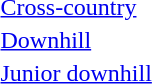<table>
<tr>
<td><a href='#'>Cross-country</a></td>
<td></td>
<td></td>
<td></td>
</tr>
<tr>
<td><a href='#'>Downhill</a></td>
<td></td>
<td></td>
<td></td>
</tr>
<tr>
<td><a href='#'>Junior downhill</a></td>
<td></td>
<td></td>
<td></td>
</tr>
</table>
